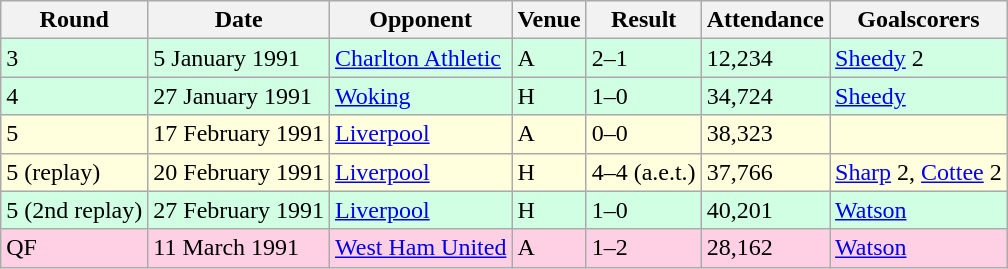<table class="wikitable">
<tr>
<th>Round</th>
<th>Date</th>
<th>Opponent</th>
<th>Venue</th>
<th>Result</th>
<th>Attendance</th>
<th>Goalscorers</th>
</tr>
<tr style="background-color: #d0ffe3;">
<td>3</td>
<td>5 January 1991</td>
<td><a href='#'>Charlton Athletic</a></td>
<td>A</td>
<td>2–1</td>
<td>12,234</td>
<td><a href='#'>Sheedy</a> 2</td>
</tr>
<tr style="background-color: #d0ffe3;">
<td>4</td>
<td>27 January 1991</td>
<td><a href='#'>Woking</a></td>
<td>H</td>
<td>1–0</td>
<td>34,724</td>
<td><a href='#'>Sheedy</a></td>
</tr>
<tr style="background-color: #ffffdd;">
<td>5</td>
<td>17 February 1991</td>
<td><a href='#'>Liverpool</a></td>
<td>A</td>
<td>0–0</td>
<td>38,323</td>
<td></td>
</tr>
<tr style="background-color: #ffffdd;">
<td>5 (replay)</td>
<td>20 February 1991</td>
<td><a href='#'>Liverpool</a></td>
<td>H</td>
<td>4–4 (a.e.t.)</td>
<td>37,766</td>
<td><a href='#'>Sharp</a> 2, <a href='#'>Cottee</a> 2</td>
</tr>
<tr style="background-color: #d0ffe3;">
<td>5 (2nd replay)</td>
<td>27 February 1991</td>
<td><a href='#'>Liverpool</a></td>
<td>H</td>
<td>1–0</td>
<td>40,201</td>
<td><a href='#'>Watson</a></td>
</tr>
<tr style="background-color: #ffd0e3;">
<td>QF</td>
<td>11 March 1991</td>
<td><a href='#'>West Ham United</a></td>
<td>A</td>
<td>1–2</td>
<td>28,162</td>
<td><a href='#'>Watson</a></td>
</tr>
</table>
